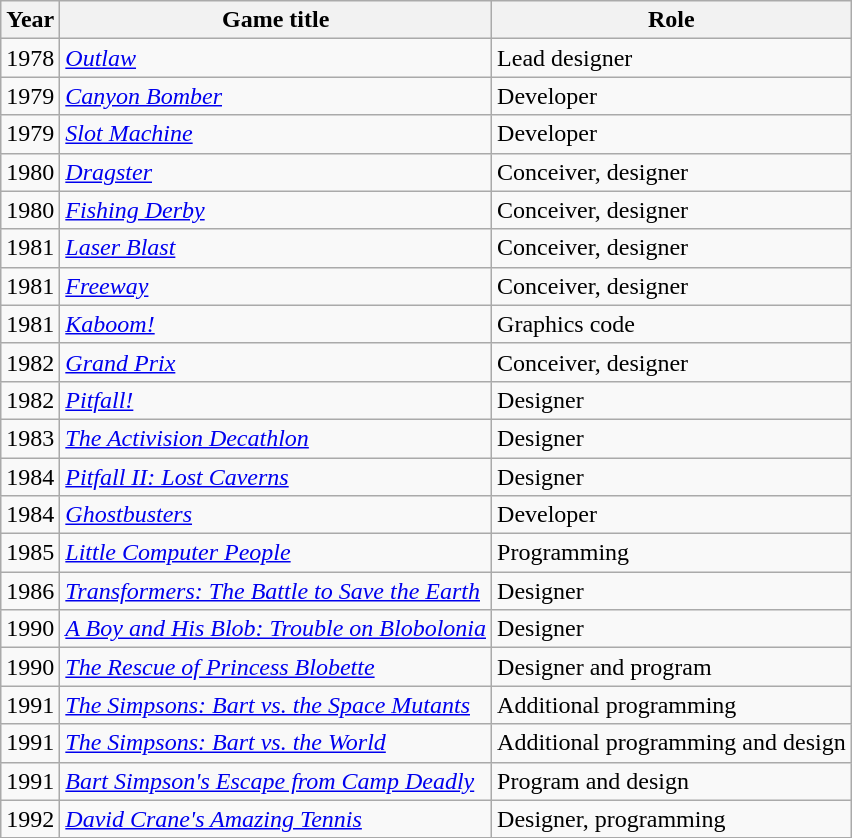<table class="wikitable sortable" style="border:none; margin:0">
<tr valign="bottom">
<th scope="col">Year</th>
<th scope="col">Game title</th>
<th scope="col">Role</th>
</tr>
<tr>
<td>1978</td>
<td><em><a href='#'>Outlaw</a></em></td>
<td>Lead designer</td>
</tr>
<tr>
<td>1979</td>
<td><em><a href='#'>Canyon Bomber</a></em></td>
<td>Developer</td>
</tr>
<tr>
<td>1979</td>
<td><em><a href='#'>Slot Machine</a></em></td>
<td>Developer</td>
</tr>
<tr>
<td>1980</td>
<td><em><a href='#'>Dragster</a></em></td>
<td>Conceiver, designer</td>
</tr>
<tr>
<td>1980</td>
<td><em><a href='#'>Fishing Derby</a></em></td>
<td>Conceiver, designer</td>
</tr>
<tr>
<td>1981</td>
<td><em><a href='#'>Laser Blast</a></em></td>
<td>Conceiver, designer</td>
</tr>
<tr>
<td>1981</td>
<td><em><a href='#'>Freeway</a></em></td>
<td>Conceiver, designer</td>
</tr>
<tr>
<td>1981</td>
<td><em><a href='#'>Kaboom!</a></em></td>
<td>Graphics code</td>
</tr>
<tr>
<td>1982</td>
<td><em><a href='#'>Grand Prix</a></em></td>
<td>Conceiver, designer</td>
</tr>
<tr>
<td>1982</td>
<td><em><a href='#'>Pitfall!</a></em></td>
<td>Designer</td>
</tr>
<tr>
<td>1983</td>
<td><em><a href='#'>The Activision Decathlon</a></em></td>
<td>Designer</td>
</tr>
<tr>
<td>1984</td>
<td><em><a href='#'>Pitfall II: Lost Caverns</a></em></td>
<td>Designer</td>
</tr>
<tr>
<td>1984</td>
<td><em><a href='#'>Ghostbusters</a></em></td>
<td>Developer</td>
</tr>
<tr>
<td>1985</td>
<td><em><a href='#'>Little Computer People</a></em></td>
<td>Programming</td>
</tr>
<tr>
<td>1986</td>
<td><em><a href='#'>Transformers: The Battle to Save the Earth</a></em></td>
<td>Designer</td>
</tr>
<tr>
<td>1990</td>
<td><em><a href='#'>A Boy and His Blob: Trouble on Blobolonia</a></em></td>
<td>Designer</td>
</tr>
<tr>
<td>1990</td>
<td><em><a href='#'>The Rescue of Princess Blobette</a></em></td>
<td>Designer and program</td>
</tr>
<tr>
<td>1991</td>
<td><em><a href='#'>The Simpsons: Bart vs. the Space Mutants</a></em></td>
<td>Additional programming</td>
</tr>
<tr>
<td>1991</td>
<td><em><a href='#'>The Simpsons: Bart vs. the World</a></em></td>
<td>Additional programming and design</td>
</tr>
<tr>
<td>1991</td>
<td><em><a href='#'>Bart Simpson's Escape from Camp Deadly</a></em></td>
<td>Program and design</td>
</tr>
<tr>
<td>1992</td>
<td><em><a href='#'>David Crane's Amazing Tennis</a></em></td>
<td>Designer, programming</td>
</tr>
<tr>
</tr>
</table>
